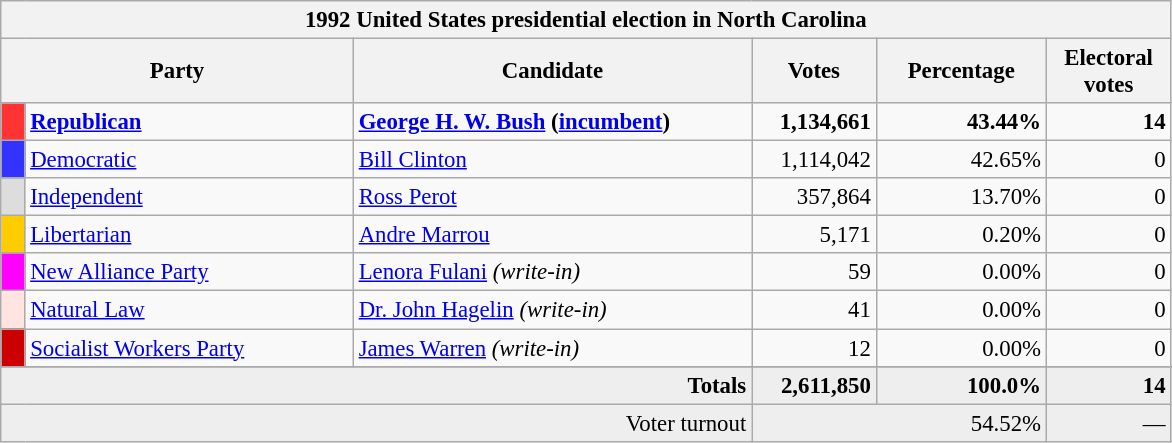<table class="wikitable nowrap" style="font-size: 95%;">
<tr>
<th colspan="6">1992 United States presidential election in North Carolina</th>
</tr>
<tr>
<th colspan="2" style="width: 15em">Party</th>
<th style="width: 17em">Candidate</th>
<th style="width: 5em">Votes</th>
<th style="width: 7em">Percentage</th>
<th style="width: 5em">Electoral votes</th>
</tr>
<tr>
<th style="background-color:#FF3333; width: 3px"></th>
<td style="width: 130px"><strong><a href='#'>Republican</a></strong></td>
<td><strong><a href='#'>George H. W. Bush</a> (<a href='#'>incumbent</a>)</strong></td>
<td align="right"><strong>1,134,661</strong></td>
<td align="right"><strong>43.44%</strong></td>
<td align="right"><strong>14</strong></td>
</tr>
<tr>
<th style="background-color:#3333FF; width: 3px"></th>
<td style="width: 130px"><a href='#'>Democratic</a></td>
<td><a href='#'>Bill Clinton</a></td>
<td align="right">1,114,042</td>
<td align="right">42.65%</td>
<td align="right">0</td>
</tr>
<tr>
<th style="background-color:#DDDDDD; width: 3px"></th>
<td style="width: 130px"><a href='#'>Independent</a></td>
<td><a href='#'>Ross Perot</a></td>
<td align="right">357,864</td>
<td align="right">13.70%</td>
<td align="right">0</td>
</tr>
<tr>
<th style="background-color:#FFCC00; width: 3px"></th>
<td style="width: 130px"><a href='#'>Libertarian</a></td>
<td><a href='#'>Andre Marrou</a></td>
<td align="right">5,171</td>
<td align="right">0.20%</td>
<td align="right">0</td>
</tr>
<tr>
<th style="background-color:#FF00FF; width: 3px"></th>
<td style="width: 130px"><a href='#'>New Alliance Party</a></td>
<td><a href='#'>Lenora Fulani</a> <em>(write-in)</em></td>
<td align="right">59</td>
<td align="right">0.00%</td>
<td align="right">0</td>
</tr>
<tr>
<th style="background-color:#ffe4e1; width: 3px"></th>
<td style="width: 130px"><a href='#'>Natural Law</a></td>
<td><a href='#'>Dr. John Hagelin</a> <em>(write-in)</em></td>
<td align="right">41</td>
<td align="right">0.00%</td>
<td align="right">0</td>
</tr>
<tr>
<th style="background-color:#c00; width: 3px"></th>
<td style="width: 130px"><a href='#'>Socialist Workers Party</a></td>
<td><a href='#'>James Warren</a> <em>(write-in)</em></td>
<td align="right">12</td>
<td align="right">0.00%</td>
<td align="right">0</td>
</tr>
<tr>
</tr>
<tr bgcolor="#EEEEEE">
<td colspan="3" align="right"><strong>Totals</strong></td>
<td align="right"><strong>2,611,850</strong></td>
<td align="right"><strong>100.0%</strong></td>
<td align="right"><strong>14</strong></td>
</tr>
<tr bgcolor="#EEEEEE">
<td colspan="3" align="right">Voter turnout</td>
<td colspan="2" align="right">54.52%</td>
<td align="right">—</td>
</tr>
</table>
